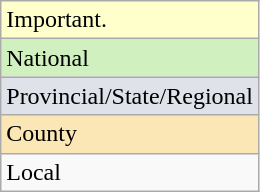<table class="wikitable">
<tr style="background:#ffc;">
<td>Important.</td>
</tr>
<tr style="background:#d0f0c0">
<td>National</td>
</tr>
<tr style="background:#dfe2e9">
<td>Provincial/State/Regional</td>
</tr>
<tr style="background:#fae7b5">
<td>County</td>
</tr>
<tr>
<td>Local</td>
</tr>
</table>
